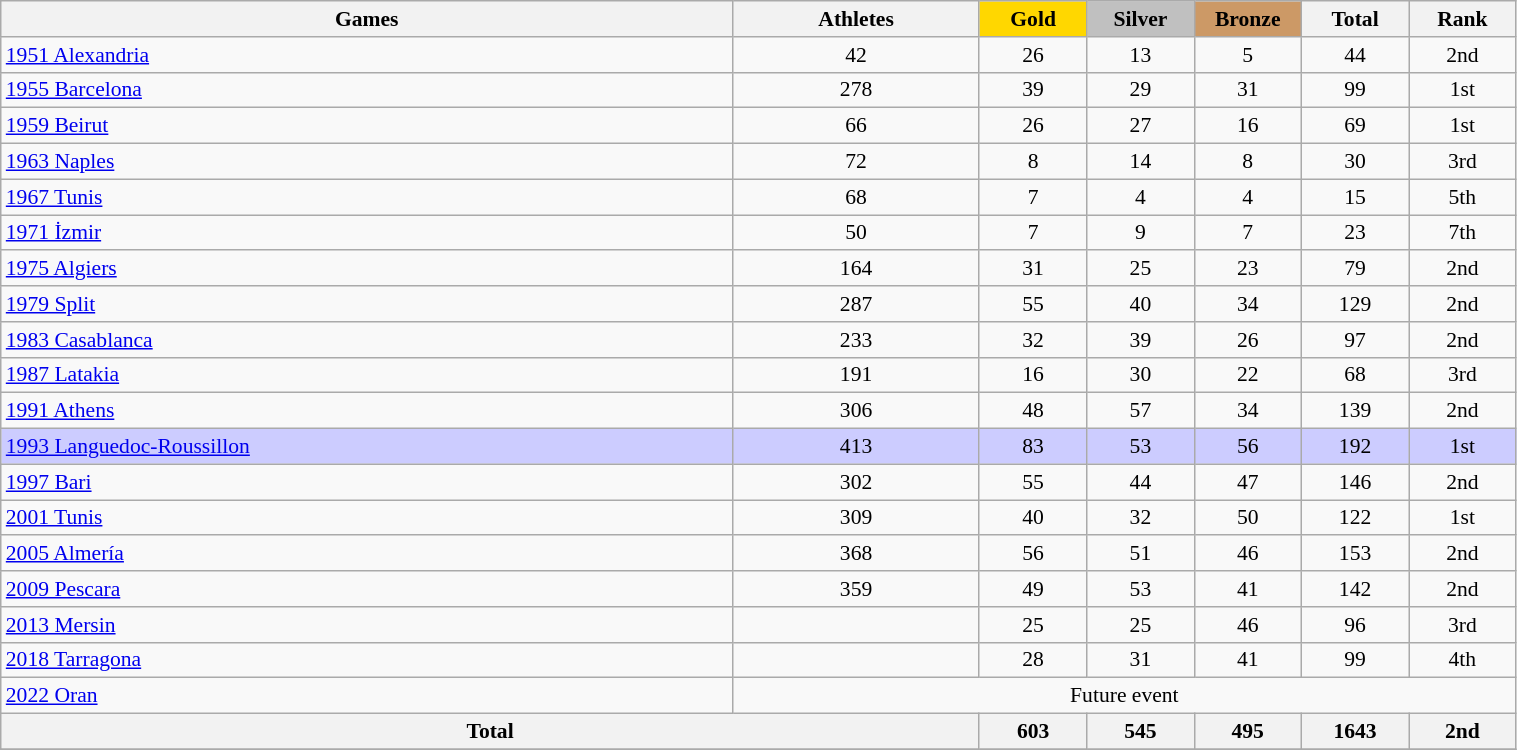<table class="wikitable" width=80% style="font-size:90%; text-align:center;">
<tr>
<th>Games</th>
<th>Athletes</th>
<td style="background:gold; width:4.5em; font-weight:bold;">Gold</td>
<td style="background:silver; width:4.5em; font-weight:bold;">Silver</td>
<td style="background:#cc9966; width:4.5em; font-weight:bold;">Bronze</td>
<th style="width:4.5em; font-weight:bold;">Total</th>
<th style="width:4.5em; font-weight:bold;">Rank</th>
</tr>
<tr>
<td align=left><a href='#'>1951 Alexandria</a></td>
<td>42</td>
<td>26</td>
<td>13</td>
<td>5</td>
<td>44</td>
<td>2nd</td>
</tr>
<tr>
<td align=left><a href='#'>1955 Barcelona</a></td>
<td>278</td>
<td>39</td>
<td>29</td>
<td>31</td>
<td>99</td>
<td>1st</td>
</tr>
<tr>
<td align=left><a href='#'>1959 Beirut</a></td>
<td>66</td>
<td>26</td>
<td>27</td>
<td>16</td>
<td>69</td>
<td>1st</td>
</tr>
<tr>
<td align=left><a href='#'>1963 Naples</a></td>
<td>72</td>
<td>8</td>
<td>14</td>
<td>8</td>
<td>30</td>
<td>3rd</td>
</tr>
<tr>
<td align=left><a href='#'>1967 Tunis</a></td>
<td>68</td>
<td>7</td>
<td>4</td>
<td>4</td>
<td>15</td>
<td>5th</td>
</tr>
<tr>
<td align=left><a href='#'>1971 İzmir</a></td>
<td>50</td>
<td>7</td>
<td>9</td>
<td>7</td>
<td>23</td>
<td>7th</td>
</tr>
<tr>
<td align=left><a href='#'>1975 Algiers</a></td>
<td>164</td>
<td>31</td>
<td>25</td>
<td>23</td>
<td>79</td>
<td>2nd</td>
</tr>
<tr>
<td align=left><a href='#'>1979 Split</a></td>
<td>287</td>
<td>55</td>
<td>40</td>
<td>34</td>
<td>129</td>
<td>2nd</td>
</tr>
<tr>
<td align=left><a href='#'>1983 Casablanca</a></td>
<td>233</td>
<td>32</td>
<td>39</td>
<td>26</td>
<td>97</td>
<td>2nd</td>
</tr>
<tr>
<td align=left><a href='#'>1987 Latakia</a></td>
<td>191</td>
<td>16</td>
<td>30</td>
<td>22</td>
<td>68</td>
<td>3rd</td>
</tr>
<tr>
<td align=left><a href='#'>1991 Athens</a></td>
<td>306</td>
<td>48</td>
<td>57</td>
<td>34</td>
<td>139</td>
<td>2nd</td>
</tr>
<tr style="background:#ccccff">
<td align=left><a href='#'>1993 Languedoc-Roussillon</a></td>
<td>413</td>
<td>83</td>
<td>53</td>
<td>56</td>
<td>192</td>
<td>1st</td>
</tr>
<tr>
<td align=left><a href='#'>1997 Bari</a></td>
<td>302</td>
<td>55</td>
<td>44</td>
<td>47</td>
<td>146</td>
<td>2nd</td>
</tr>
<tr>
<td align=left><a href='#'>2001 Tunis</a></td>
<td>309</td>
<td>40</td>
<td>32</td>
<td>50</td>
<td>122</td>
<td>1st</td>
</tr>
<tr>
<td align=left><a href='#'>2005 Almería</a></td>
<td>368</td>
<td>56</td>
<td>51</td>
<td>46</td>
<td>153</td>
<td>2nd</td>
</tr>
<tr>
<td align=left><a href='#'>2009 Pescara</a></td>
<td>359</td>
<td>49</td>
<td>53</td>
<td>41</td>
<td>142</td>
<td>2nd</td>
</tr>
<tr>
<td align=left><a href='#'>2013 Mersin</a></td>
<td></td>
<td>25</td>
<td>25</td>
<td>46</td>
<td>96</td>
<td>3rd</td>
</tr>
<tr>
<td align=left><a href='#'>2018 Tarragona</a></td>
<td></td>
<td>28</td>
<td>31</td>
<td>41</td>
<td>99</td>
<td>4th</td>
</tr>
<tr>
<td align=left><a href='#'>2022 Oran</a></td>
<td colspan=6>Future event</td>
</tr>
<tr style="width:4em;">
<th colspan=2>Total</th>
<th>603</th>
<th>545</th>
<th>495</th>
<th>1643</th>
<th>2nd</th>
</tr>
<tr class="sortbottom">
</tr>
</table>
